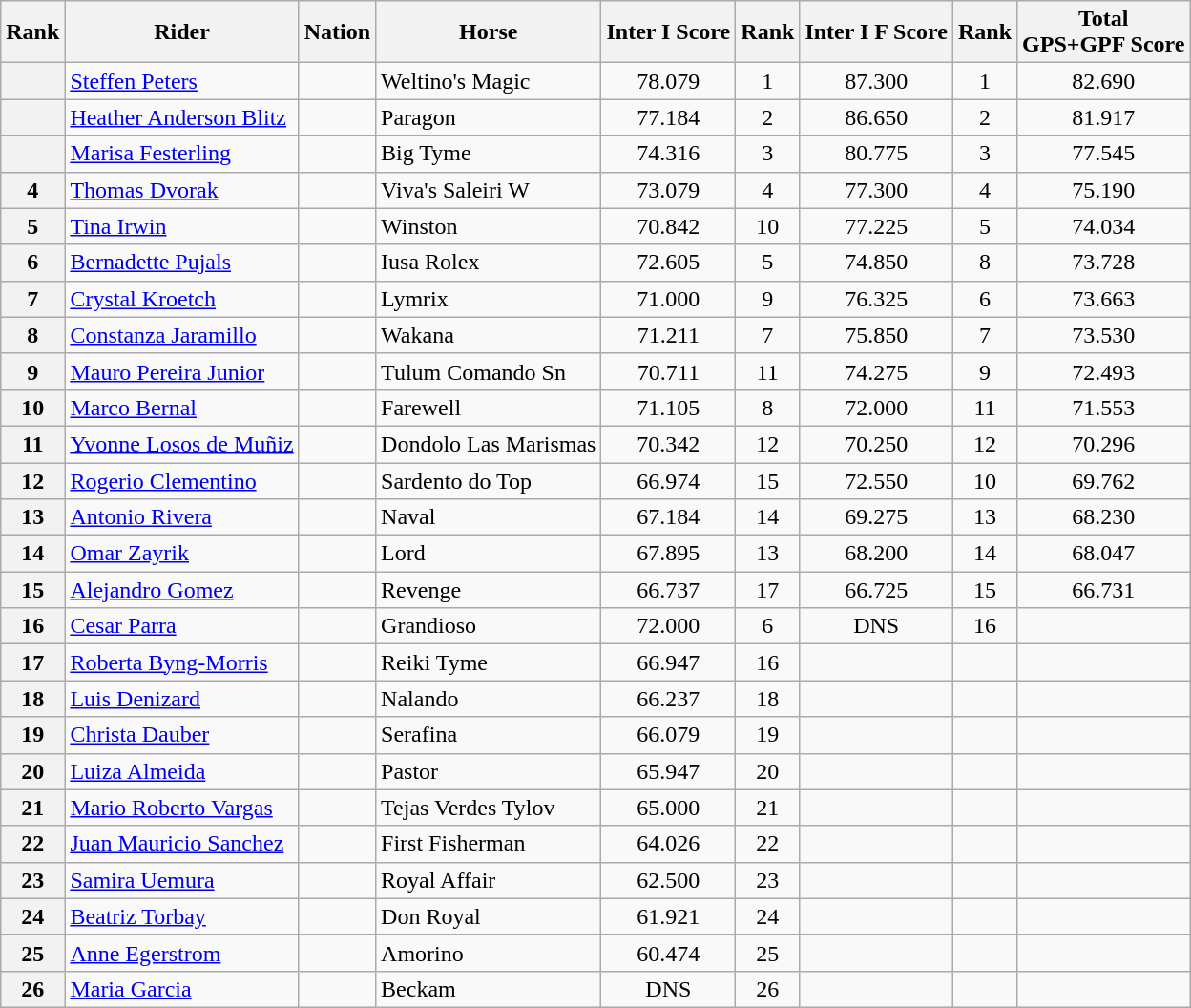<table class="wikitable sortable" style="text-align:center">
<tr>
<th>Rank</th>
<th>Rider</th>
<th>Nation</th>
<th>Horse</th>
<th>Inter I Score</th>
<th>Rank</th>
<th>Inter I F Score</th>
<th>Rank</th>
<th>Total <br>GPS+GPF Score</th>
</tr>
<tr>
<th></th>
<td align=left><a href='#'>Steffen Peters</a></td>
<td align=left></td>
<td align=left>Weltino's Magic</td>
<td>78.079</td>
<td>1</td>
<td>87.300</td>
<td>1</td>
<td>82.690</td>
</tr>
<tr>
<th></th>
<td align=left><a href='#'>Heather Anderson Blitz</a></td>
<td align=left></td>
<td align=left>Paragon</td>
<td>77.184</td>
<td>2</td>
<td>86.650</td>
<td>2</td>
<td>81.917</td>
</tr>
<tr>
<th></th>
<td align=left><a href='#'>Marisa Festerling</a></td>
<td align=left></td>
<td align=left>Big Tyme</td>
<td>74.316</td>
<td>3</td>
<td>80.775</td>
<td>3</td>
<td>77.545</td>
</tr>
<tr>
<th>4</th>
<td align=left><a href='#'>Thomas Dvorak</a></td>
<td align=left></td>
<td align=left>Viva's Saleiri W</td>
<td>73.079</td>
<td>4</td>
<td>77.300</td>
<td>4</td>
<td>75.190</td>
</tr>
<tr>
<th>5</th>
<td align=left><a href='#'>Tina Irwin</a></td>
<td align=left></td>
<td align=left>Winston</td>
<td>70.842</td>
<td>10</td>
<td>77.225</td>
<td>5</td>
<td>74.034</td>
</tr>
<tr>
<th>6</th>
<td align=left><a href='#'>Bernadette Pujals</a></td>
<td align=left></td>
<td align=left>Iusa Rolex</td>
<td>72.605</td>
<td>5</td>
<td>74.850</td>
<td>8</td>
<td>73.728</td>
</tr>
<tr>
<th>7</th>
<td align=left><a href='#'>Crystal Kroetch</a></td>
<td align=left></td>
<td align=left>Lymrix</td>
<td>71.000</td>
<td>9</td>
<td>76.325</td>
<td>6</td>
<td>73.663</td>
</tr>
<tr>
<th>8</th>
<td align=left><a href='#'>Constanza Jaramillo</a></td>
<td align=left></td>
<td align=left>Wakana</td>
<td>71.211</td>
<td>7</td>
<td>75.850</td>
<td>7</td>
<td>73.530</td>
</tr>
<tr>
<th>9</th>
<td align=left><a href='#'>Mauro Pereira Junior</a></td>
<td align=left></td>
<td align=left>Tulum Comando Sn</td>
<td>70.711</td>
<td>11</td>
<td>74.275</td>
<td>9</td>
<td>72.493</td>
</tr>
<tr>
<th>10</th>
<td align=left><a href='#'>Marco Bernal</a></td>
<td align=left></td>
<td align=left>Farewell</td>
<td>71.105</td>
<td>8</td>
<td>72.000</td>
<td>11</td>
<td>71.553</td>
</tr>
<tr>
<th>11</th>
<td align=left><a href='#'>Yvonne Losos de Muñiz</a></td>
<td align=left></td>
<td align=left>Dondolo Las Marismas</td>
<td>70.342</td>
<td>12</td>
<td>70.250</td>
<td>12</td>
<td>70.296</td>
</tr>
<tr>
<th>12</th>
<td align=left><a href='#'>Rogerio Clementino</a></td>
<td align=left></td>
<td align=left>Sardento do Top</td>
<td>66.974</td>
<td>15</td>
<td>72.550</td>
<td>10</td>
<td>69.762</td>
</tr>
<tr>
<th>13</th>
<td align=left><a href='#'>Antonio Rivera</a></td>
<td align=left></td>
<td align=left>Naval</td>
<td>67.184</td>
<td>14</td>
<td>69.275</td>
<td>13</td>
<td>68.230</td>
</tr>
<tr>
<th>14</th>
<td align=left><a href='#'>Omar Zayrik</a></td>
<td align=left></td>
<td align=left>Lord</td>
<td>67.895</td>
<td>13</td>
<td>68.200</td>
<td>14</td>
<td>68.047</td>
</tr>
<tr>
<th>15</th>
<td align=left><a href='#'>Alejandro Gomez</a></td>
<td align=left></td>
<td align=left>Revenge</td>
<td>66.737</td>
<td>17</td>
<td>66.725</td>
<td>15</td>
<td>66.731</td>
</tr>
<tr>
<th>16</th>
<td align=left><a href='#'>Cesar Parra</a></td>
<td align=left></td>
<td align=left>Grandioso</td>
<td>72.000</td>
<td>6</td>
<td>DNS</td>
<td>16</td>
<td></td>
</tr>
<tr>
<th>17</th>
<td align=left><a href='#'>Roberta Byng-Morris</a></td>
<td align=left></td>
<td align=left>Reiki Tyme</td>
<td>66.947</td>
<td>16</td>
<td></td>
<td></td>
<td></td>
</tr>
<tr>
<th>18</th>
<td align=left><a href='#'>Luis Denizard</a></td>
<td align=left></td>
<td align=left>Nalando</td>
<td>66.237</td>
<td>18</td>
<td></td>
<td></td>
<td></td>
</tr>
<tr>
<th>19</th>
<td align=left><a href='#'>Christa Dauber</a></td>
<td align=left></td>
<td align=left>Serafina</td>
<td>66.079</td>
<td>19</td>
<td></td>
<td></td>
<td></td>
</tr>
<tr>
<th>20</th>
<td align=left><a href='#'>Luiza Almeida</a></td>
<td align=left></td>
<td align=left>Pastor</td>
<td>65.947</td>
<td>20</td>
<td></td>
<td></td>
<td></td>
</tr>
<tr>
<th>21</th>
<td align=left><a href='#'>Mario Roberto Vargas</a></td>
<td align=left></td>
<td align=left>Tejas Verdes Tylov</td>
<td>65.000</td>
<td>21</td>
<td></td>
<td></td>
<td></td>
</tr>
<tr>
<th>22</th>
<td align=left><a href='#'>Juan Mauricio Sanchez</a></td>
<td align=left></td>
<td align=left>First Fisherman</td>
<td>64.026</td>
<td>22</td>
<td></td>
<td></td>
<td></td>
</tr>
<tr>
<th>23</th>
<td align=left><a href='#'>Samira Uemura</a></td>
<td align=left></td>
<td align=left>Royal Affair</td>
<td>62.500</td>
<td>23</td>
<td></td>
<td></td>
<td></td>
</tr>
<tr>
<th>24</th>
<td align=left><a href='#'>Beatriz Torbay</a></td>
<td align=left></td>
<td align=left>Don Royal</td>
<td>61.921</td>
<td>24</td>
<td></td>
<td></td>
<td></td>
</tr>
<tr>
<th>25</th>
<td align=left><a href='#'>Anne Egerstrom</a></td>
<td align=left></td>
<td align=left>Amorino</td>
<td>60.474</td>
<td>25</td>
<td></td>
<td></td>
<td></td>
</tr>
<tr>
<th>26</th>
<td align=left><a href='#'>Maria Garcia</a></td>
<td align=left></td>
<td align=left>Beckam</td>
<td>DNS</td>
<td>26</td>
<td></td>
<td></td>
<td></td>
</tr>
</table>
